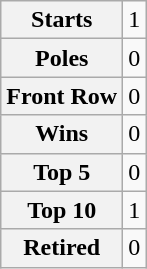<table class="wikitable" style="text-align:center">
<tr>
<th>Starts</th>
<td>1</td>
</tr>
<tr>
<th>Poles</th>
<td>0</td>
</tr>
<tr>
<th>Front Row</th>
<td>0</td>
</tr>
<tr>
<th>Wins</th>
<td>0</td>
</tr>
<tr>
<th>Top 5</th>
<td>0</td>
</tr>
<tr>
<th>Top 10</th>
<td>1</td>
</tr>
<tr>
<th>Retired</th>
<td>0</td>
</tr>
</table>
